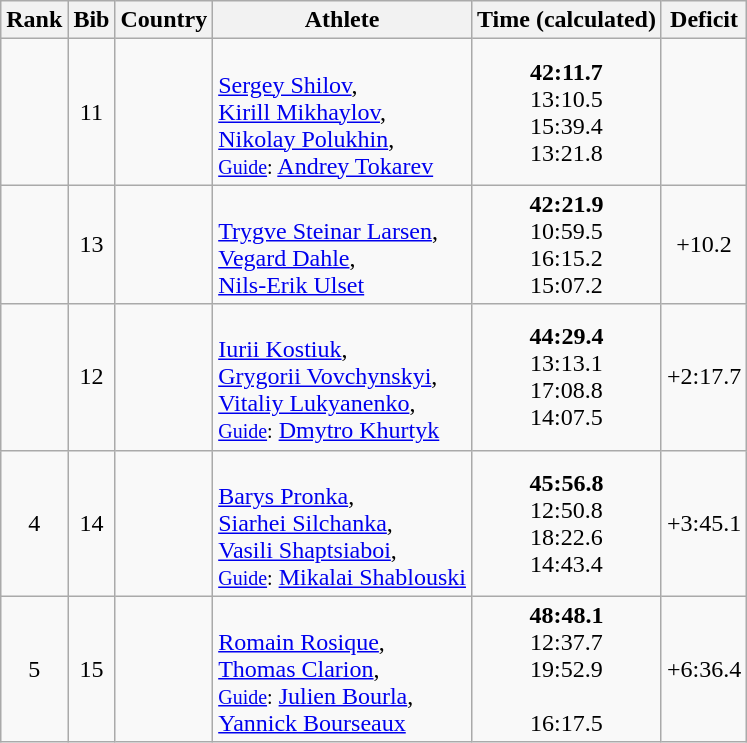<table class="wikitable sortable" style="text-align:center">
<tr>
<th>Rank</th>
<th>Bib</th>
<th>Country</th>
<th>Athlete</th>
<th>Time (calculated)</th>
<th>Deficit</th>
</tr>
<tr>
<td></td>
<td>11</td>
<td align="left"></td>
<td align="left"><br><a href='#'>Sergey Shilov</a>,<br><a href='#'>Kirill Mikhaylov</a>,<br><a href='#'>Nikolay Polukhin</a>,<br><small><a href='#'>Guide</a>:</small> <a href='#'>Andrey Tokarev</a></td>
<td><strong>42:11.7</strong><br>13:10.5<br>15:39.4<br>13:21.8<br></td>
<td></td>
</tr>
<tr>
<td></td>
<td>13</td>
<td align="left"></td>
<td align="left"><br><a href='#'>Trygve Steinar Larsen</a>,<br><a href='#'>Vegard Dahle</a>,<br><a href='#'>Nils-Erik Ulset</a></td>
<td><strong>42:21.9</strong><br>10:59.5<br>16:15.2<br>15:07.2</td>
<td>+10.2</td>
</tr>
<tr>
<td></td>
<td>12</td>
<td align="left"></td>
<td align="left"><br><a href='#'>Iurii Kostiuk</a>,<br><a href='#'>Grygorii Vovchynskyi</a>,<br><a href='#'>Vitaliy Lukyanenko</a>,<br><small><a href='#'>Guide</a>:</small> <a href='#'>Dmytro Khurtyk</a></td>
<td><strong>44:29.4</strong><br>13:13.1<br>17:08.8<br>14:07.5<br></td>
<td>+2:17.7</td>
</tr>
<tr>
<td>4</td>
<td>14</td>
<td align="left"></td>
<td align="left"><br><a href='#'>Barys Pronka</a>,<br><a href='#'>Siarhei Silchanka</a>,<br><a href='#'>Vasili Shaptsiaboi</a>,<br><small><a href='#'>Guide</a>:</small> <a href='#'>Mikalai Shablouski</a></td>
<td><strong>45:56.8</strong><br>12:50.8<br>18:22.6<br>14:43.4<br></td>
<td>+3:45.1</td>
</tr>
<tr>
<td>5</td>
<td>15</td>
<td align="left"></td>
<td align="left"><br><a href='#'>Romain Rosique</a>,<br><a href='#'>Thomas Clarion</a>,<br><small><a href='#'>Guide</a>:</small> <a href='#'>Julien Bourla</a>,<br><a href='#'>Yannick Bourseaux</a></td>
<td><strong>48:48.1</strong><br>12:37.7<br>19:52.9<br><br>16:17.5</td>
<td>+6:36.4</td>
</tr>
</table>
